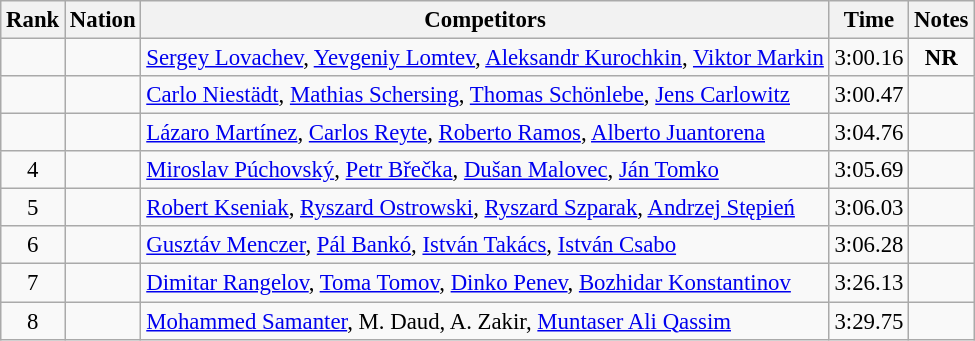<table class="wikitable sortable" style="text-align:center; font-size:95%">
<tr>
<th>Rank</th>
<th>Nation</th>
<th>Competitors</th>
<th>Time</th>
<th>Notes</th>
</tr>
<tr>
<td></td>
<td align=left></td>
<td align=left><a href='#'>Sergey Lovachev</a>, <a href='#'>Yevgeniy Lomtev</a>, <a href='#'>Aleksandr Kurochkin</a>, <a href='#'>Viktor Markin</a></td>
<td>3:00.16</td>
<td><strong>NR</strong></td>
</tr>
<tr>
<td></td>
<td align=left></td>
<td align=left><a href='#'>Carlo Niestädt</a>, <a href='#'>Mathias Schersing</a>, <a href='#'>Thomas Schönlebe</a>, <a href='#'>Jens Carlowitz</a></td>
<td>3:00.47</td>
<td></td>
</tr>
<tr>
<td></td>
<td align=left></td>
<td align=left><a href='#'>Lázaro Martínez</a>, <a href='#'>Carlos Reyte</a>, <a href='#'>Roberto Ramos</a>, <a href='#'>Alberto Juantorena</a></td>
<td>3:04.76</td>
<td></td>
</tr>
<tr>
<td>4</td>
<td align=left></td>
<td align=left><a href='#'>Miroslav Púchovský</a>, <a href='#'>Petr Břečka</a>, <a href='#'>Dušan Malovec</a>, <a href='#'>Ján Tomko</a></td>
<td>3:05.69</td>
<td></td>
</tr>
<tr>
<td>5</td>
<td align=left></td>
<td align=left><a href='#'>Robert Kseniak</a>, <a href='#'>Ryszard Ostrowski</a>, <a href='#'>Ryszard Szparak</a>, <a href='#'>Andrzej Stępień</a></td>
<td>3:06.03</td>
<td></td>
</tr>
<tr>
<td>6</td>
<td align=left></td>
<td align=left><a href='#'>Gusztáv Menczer</a>, <a href='#'>Pál Bankó</a>, <a href='#'>István Takács</a>, <a href='#'>István Csabo</a></td>
<td>3:06.28</td>
<td></td>
</tr>
<tr>
<td>7</td>
<td align=left></td>
<td align=left><a href='#'>Dimitar Rangelov</a>, <a href='#'>Toma Tomov</a>, <a href='#'>Dinko Penev</a>, <a href='#'>Bozhidar Konstantinov</a></td>
<td>3:26.13</td>
<td></td>
</tr>
<tr>
<td>8</td>
<td align=left></td>
<td align=left><a href='#'>Mohammed Samanter</a>, M. Daud, A. Zakir, <a href='#'>Muntaser Ali Qassim</a></td>
<td>3:29.75</td>
<td></td>
</tr>
</table>
